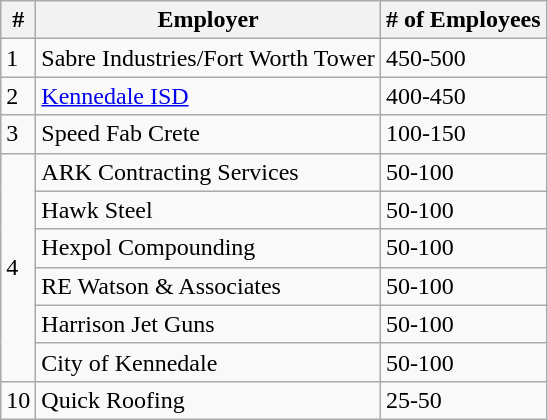<table class="wikitable" border="1">
<tr>
<th>#</th>
<th>Employer</th>
<th># of Employees</th>
</tr>
<tr>
<td>1</td>
<td>Sabre Industries/Fort Worth Tower</td>
<td>450-500</td>
</tr>
<tr>
<td>2</td>
<td><a href='#'>Kennedale ISD</a></td>
<td>400-450</td>
</tr>
<tr>
<td>3</td>
<td>Speed Fab Crete</td>
<td>100-150</td>
</tr>
<tr>
<td rowspan=6>4</td>
<td>ARK Contracting Services</td>
<td>50-100</td>
</tr>
<tr>
<td>Hawk Steel</td>
<td>50-100</td>
</tr>
<tr>
<td>Hexpol Compounding</td>
<td>50-100</td>
</tr>
<tr>
<td>RE Watson & Associates</td>
<td>50-100</td>
</tr>
<tr>
<td>Harrison Jet Guns</td>
<td>50-100</td>
</tr>
<tr>
<td>City of Kennedale</td>
<td>50-100</td>
</tr>
<tr>
<td>10</td>
<td>Quick Roofing</td>
<td>25-50</td>
</tr>
</table>
